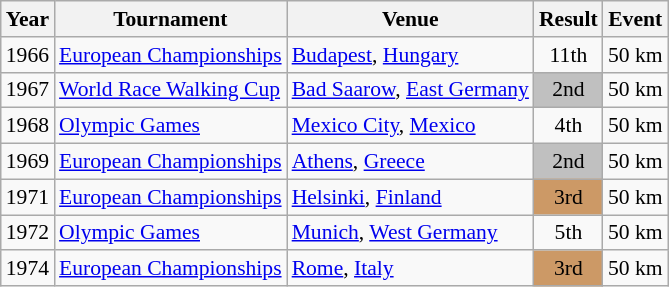<table class="wikitable" style="border-collapse: collapse; font-size: 90%;">
<tr>
<th>Year</th>
<th>Tournament</th>
<th>Venue</th>
<th>Result</th>
<th>Event</th>
</tr>
<tr>
<td>1966</td>
<td><a href='#'>European Championships</a></td>
<td><a href='#'>Budapest</a>, <a href='#'>Hungary</a></td>
<td align="center">11th</td>
<td>50 km</td>
</tr>
<tr>
<td>1967</td>
<td><a href='#'>World Race Walking Cup</a></td>
<td><a href='#'>Bad Saarow</a>, <a href='#'>East Germany</a></td>
<td bgcolor="silver" align="center">2nd</td>
<td>50 km</td>
</tr>
<tr>
<td>1968</td>
<td><a href='#'>Olympic Games</a></td>
<td><a href='#'>Mexico City</a>, <a href='#'>Mexico</a></td>
<td align="center">4th</td>
<td>50 km</td>
</tr>
<tr>
<td>1969</td>
<td><a href='#'>European Championships</a></td>
<td><a href='#'>Athens</a>, <a href='#'>Greece</a></td>
<td bgcolor="silver" align="center">2nd</td>
<td>50 km</td>
</tr>
<tr>
<td>1971</td>
<td><a href='#'>European Championships</a></td>
<td><a href='#'>Helsinki</a>, <a href='#'>Finland</a></td>
<td bgcolor="cc9966" align="center">3rd</td>
<td>50 km</td>
</tr>
<tr>
<td>1972</td>
<td><a href='#'>Olympic Games</a></td>
<td><a href='#'>Munich</a>, <a href='#'>West Germany</a></td>
<td align="center">5th</td>
<td>50 km</td>
</tr>
<tr>
<td>1974</td>
<td><a href='#'>European Championships</a></td>
<td><a href='#'>Rome</a>, <a href='#'>Italy</a></td>
<td bgcolor="cc9966" align="center">3rd</td>
<td>50 km</td>
</tr>
</table>
